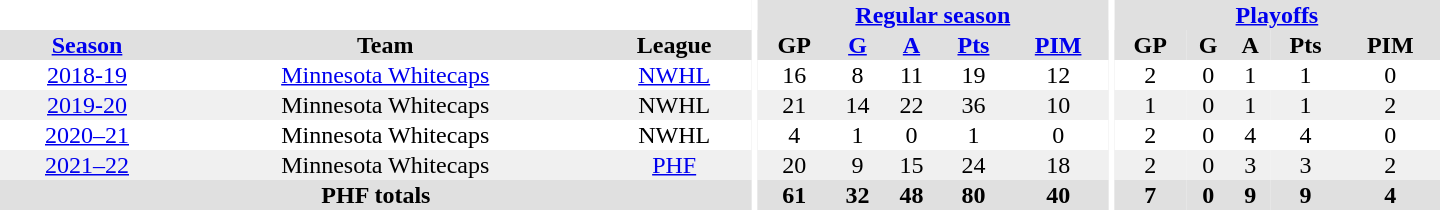<table border="0" cellpadding="1" cellspacing="0" style="text-align:center; width:60em">
<tr bgcolor="#e0e0e0">
<th colspan="3" bgcolor="#ffffff"></th>
<th rowspan="99" bgcolor="#ffffff"></th>
<th colspan="5"><a href='#'>Regular season</a></th>
<th rowspan="99" bgcolor="#ffffff"></th>
<th colspan="5"><a href='#'>Playoffs</a></th>
</tr>
<tr bgcolor="#e0e0e0">
<th><a href='#'>Season</a></th>
<th>Team</th>
<th>League</th>
<th>GP</th>
<th><a href='#'>G</a></th>
<th><a href='#'>A</a></th>
<th><a href='#'>Pts</a></th>
<th><a href='#'>PIM</a></th>
<th>GP</th>
<th>G</th>
<th>A</th>
<th>Pts</th>
<th>PIM</th>
</tr>
<tr>
<td><a href='#'>2018-19</a></td>
<td><a href='#'>Minnesota Whitecaps</a></td>
<td><a href='#'>NWHL</a></td>
<td>16</td>
<td>8</td>
<td>11</td>
<td>19</td>
<td>12</td>
<td>2</td>
<td>0</td>
<td>1</td>
<td>1</td>
<td>0</td>
</tr>
<tr bgcolor="#f0f0f0">
<td><a href='#'>2019-20</a></td>
<td>Minnesota Whitecaps</td>
<td>NWHL</td>
<td>21</td>
<td>14</td>
<td>22</td>
<td>36</td>
<td>10</td>
<td>1</td>
<td>0</td>
<td>1</td>
<td>1</td>
<td>2</td>
</tr>
<tr>
<td><a href='#'>2020–21</a></td>
<td>Minnesota Whitecaps</td>
<td>NWHL</td>
<td>4</td>
<td>1</td>
<td>0</td>
<td>1</td>
<td>0</td>
<td>2</td>
<td>0</td>
<td>4</td>
<td>4</td>
<td>0</td>
</tr>
<tr bgcolor="#f0f0f0">
<td><a href='#'>2021–22</a></td>
<td>Minnesota Whitecaps</td>
<td><a href='#'>PHF</a></td>
<td>20</td>
<td>9</td>
<td>15</td>
<td>24</td>
<td>18</td>
<td>2</td>
<td>0</td>
<td>3</td>
<td>3</td>
<td>2</td>
</tr>
<tr bgcolor="#e0e0e0">
<th colspan="3">PHF totals</th>
<th>61</th>
<th>32</th>
<th>48</th>
<th>80</th>
<th>40</th>
<th>7</th>
<th>0</th>
<th>9</th>
<th>9</th>
<th>4</th>
</tr>
</table>
